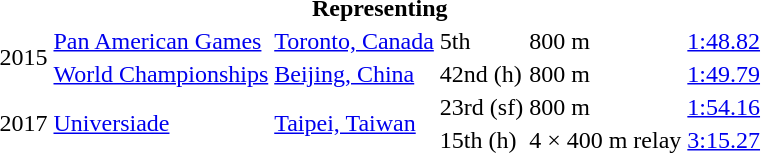<table>
<tr>
<th colspan="6">Representing </th>
</tr>
<tr>
<td rowspan=2>2015</td>
<td><a href='#'>Pan American Games</a></td>
<td><a href='#'>Toronto, Canada</a></td>
<td>5th</td>
<td>800 m</td>
<td><a href='#'>1:48.82</a></td>
</tr>
<tr>
<td><a href='#'>World Championships</a></td>
<td><a href='#'>Beijing, China</a></td>
<td>42nd (h)</td>
<td>800 m</td>
<td><a href='#'>1:49.79</a></td>
</tr>
<tr>
<td rowspan=2>2017</td>
<td rowspan=2><a href='#'>Universiade</a></td>
<td rowspan=2><a href='#'>Taipei, Taiwan</a></td>
<td>23rd (sf)</td>
<td>800 m</td>
<td><a href='#'>1:54.16</a></td>
</tr>
<tr>
<td>15th (h)</td>
<td>4 × 400 m relay</td>
<td><a href='#'>3:15.27</a></td>
</tr>
</table>
